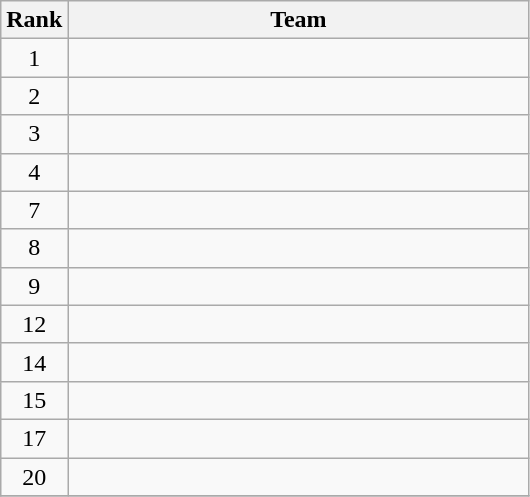<table class="wikitable" style="text-align:center;">
<tr>
<th width=25>Rank</th>
<th width=300>Team</th>
</tr>
<tr>
<td>1</td>
<td align="left"></td>
</tr>
<tr>
<td>2</td>
<td align="left"></td>
</tr>
<tr>
<td>3</td>
<td align="left"></td>
</tr>
<tr>
<td>4</td>
<td align="left"></td>
</tr>
<tr>
<td>7</td>
<td align="left"></td>
</tr>
<tr>
<td>8</td>
<td align="left"></td>
</tr>
<tr>
<td>9</td>
<td align="left"></td>
</tr>
<tr>
<td>12</td>
<td align="left"></td>
</tr>
<tr>
<td>14</td>
<td align="left"></td>
</tr>
<tr>
<td>15</td>
<td align="left"></td>
</tr>
<tr>
<td>17</td>
<td align="left"></td>
</tr>
<tr>
<td>20</td>
<td align="left"></td>
</tr>
<tr>
</tr>
</table>
